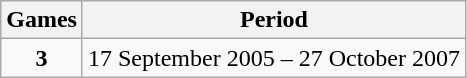<table class="wikitable" style="text-align:center;">
<tr>
<th>Games</th>
<th>Period</th>
</tr>
<tr>
<td><strong>3</strong></td>
<td>17 September 2005 – 27 October 2007</td>
</tr>
</table>
